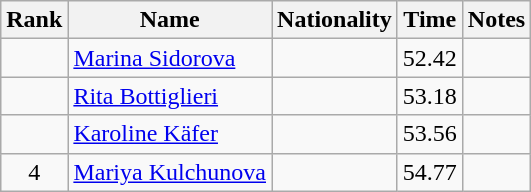<table class="wikitable sortable" style="text-align:center">
<tr>
<th>Rank</th>
<th>Name</th>
<th>Nationality</th>
<th>Time</th>
<th>Notes</th>
</tr>
<tr>
<td></td>
<td align="left"><a href='#'>Marina Sidorova</a></td>
<td align=left></td>
<td>52.42</td>
<td></td>
</tr>
<tr>
<td></td>
<td align="left"><a href='#'>Rita Bottiglieri</a></td>
<td align=left></td>
<td>53.18</td>
<td></td>
</tr>
<tr>
<td></td>
<td align="left"><a href='#'>Karoline Käfer</a></td>
<td align=left></td>
<td>53.56</td>
<td></td>
</tr>
<tr>
<td>4</td>
<td align="left"><a href='#'>Mariya Kulchunova</a></td>
<td align=left></td>
<td>54.77</td>
<td></td>
</tr>
</table>
